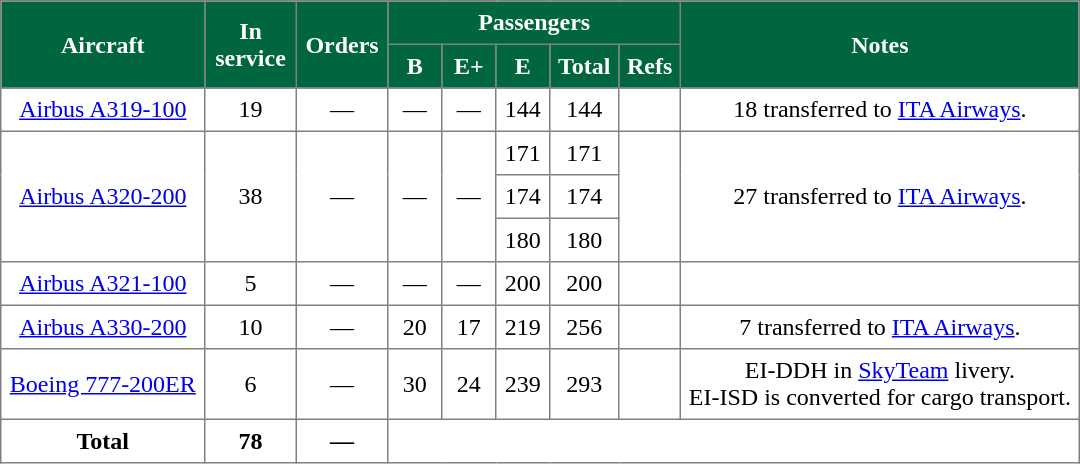<table class="toccolours" border="1" cellpadding="5" style="border-collapse:collapse;text-align:center;margin:auto;">
<tr style="background:#00663f;color:white;">
<th rowspan="2" style="width:125px;">Aircraft</th>
<th rowspan="2" style="width:50px;">In service</th>
<th rowspan="2" style="width:50px;">Orders</th>
<th colspan="5">Passengers</th>
<th rowspan="2">Notes</th>
</tr>
<tr style="background:#00663f; color:white;">
<th style="width:25px;"><abbr>B</abbr></th>
<th style="width:25px;"><abbr>E+</abbr></th>
<th style="width:25px;"><abbr>E</abbr></th>
<th style="width:25px;">Total</th>
<th style="width:25px;">Refs</th>
</tr>
<tr>
<td><a href='#'>Airbus A319-100</a></td>
<td>19</td>
<td>—</td>
<td>—</td>
<td>—</td>
<td>144</td>
<td>144</td>
<td></td>
<td>18 transferred to <a href='#'>ITA Airways</a>.</td>
</tr>
<tr>
<td rowspan="3"><a href='#'>Airbus A320-200</a></td>
<td rowspan="3">38</td>
<td rowspan="3">—</td>
<td rowspan="3">—</td>
<td rowspan="3">—</td>
<td>171</td>
<td>171</td>
<td rowspan="3"></td>
<td rowspan="3">27 transferred to <a href='#'>ITA Airways</a>.</td>
</tr>
<tr>
<td>174</td>
<td>174</td>
</tr>
<tr>
<td>180</td>
<td>180</td>
</tr>
<tr>
<td><a href='#'>Airbus A321-100</a></td>
<td>5</td>
<td>—</td>
<td>—</td>
<td>—</td>
<td>200</td>
<td>200</td>
<td></td>
<td></td>
</tr>
<tr>
<td><a href='#'>Airbus A330-200</a></td>
<td>10</td>
<td>—</td>
<td>20</td>
<td>17</td>
<td>219</td>
<td>256</td>
<td></td>
<td>7 transferred to <a href='#'>ITA Airways</a>.</td>
</tr>
<tr>
<td><a href='#'>Boeing 777-200ER</a></td>
<td>6</td>
<td>—</td>
<td>30</td>
<td>24</td>
<td>239</td>
<td>293</td>
<td></td>
<td>EI-DDH in <a href='#'>SkyTeam</a> livery.<br>EI-ISD is converted for cargo transport.</td>
</tr>
<tr>
<th>Total</th>
<th>78</th>
<th>—</th>
<th colspan="6"></th>
</tr>
</table>
